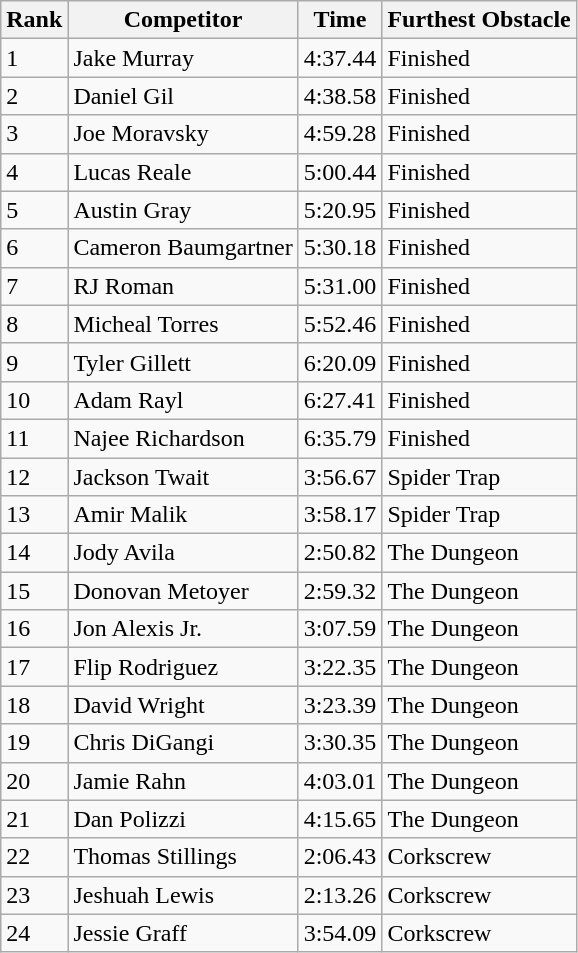<table class="wikitable sortable mw-collapsible">
<tr>
<th>Rank</th>
<th>Competitor</th>
<th>Time</th>
<th>Furthest Obstacle</th>
</tr>
<tr>
<td>1</td>
<td>Jake Murray</td>
<td>4:37.44</td>
<td>Finished</td>
</tr>
<tr>
<td>2</td>
<td>Daniel Gil</td>
<td>4:38.58</td>
<td>Finished</td>
</tr>
<tr>
<td>3</td>
<td>Joe Moravsky</td>
<td>4:59.28</td>
<td>Finished</td>
</tr>
<tr>
<td>4</td>
<td>Lucas Reale</td>
<td>5:00.44</td>
<td>Finished</td>
</tr>
<tr>
<td>5</td>
<td>Austin Gray</td>
<td>5:20.95</td>
<td>Finished</td>
</tr>
<tr>
<td>6</td>
<td>Cameron Baumgartner</td>
<td>5:30.18</td>
<td>Finished</td>
</tr>
<tr>
<td>7</td>
<td>RJ Roman</td>
<td>5:31.00</td>
<td>Finished</td>
</tr>
<tr>
<td>8</td>
<td>Micheal Torres</td>
<td>5:52.46</td>
<td>Finished</td>
</tr>
<tr>
<td>9</td>
<td>Tyler Gillett</td>
<td>6:20.09</td>
<td>Finished</td>
</tr>
<tr>
<td>10</td>
<td>Adam Rayl</td>
<td>6:27.41</td>
<td>Finished</td>
</tr>
<tr>
<td>11</td>
<td>Najee Richardson</td>
<td>6:35.79</td>
<td>Finished</td>
</tr>
<tr>
<td>12</td>
<td>Jackson Twait</td>
<td>3:56.67</td>
<td>Spider Trap</td>
</tr>
<tr>
<td>13</td>
<td>Amir Malik</td>
<td>3:58.17</td>
<td>Spider Trap</td>
</tr>
<tr>
<td>14</td>
<td>Jody Avila</td>
<td>2:50.82</td>
<td>The Dungeon</td>
</tr>
<tr>
<td>15</td>
<td>Donovan Metoyer</td>
<td>2:59.32</td>
<td>The Dungeon</td>
</tr>
<tr>
<td>16</td>
<td>Jon Alexis Jr.</td>
<td>3:07.59</td>
<td>The Dungeon</td>
</tr>
<tr>
<td>17</td>
<td>Flip Rodriguez</td>
<td>3:22.35</td>
<td>The Dungeon</td>
</tr>
<tr>
<td>18</td>
<td>David Wright</td>
<td>3:23.39</td>
<td>The Dungeon</td>
</tr>
<tr>
<td>19</td>
<td>Chris DiGangi</td>
<td>3:30.35</td>
<td>The Dungeon</td>
</tr>
<tr>
<td>20</td>
<td>Jamie Rahn</td>
<td>4:03.01</td>
<td>The Dungeon</td>
</tr>
<tr>
<td>21</td>
<td>Dan Polizzi</td>
<td>4:15.65</td>
<td>The Dungeon</td>
</tr>
<tr>
<td>22</td>
<td>Thomas Stillings</td>
<td>2:06.43</td>
<td>Corkscrew</td>
</tr>
<tr>
<td>23</td>
<td>Jeshuah Lewis</td>
<td>2:13.26</td>
<td>Corkscrew</td>
</tr>
<tr>
<td>24</td>
<td>Jessie Graff</td>
<td>3:54.09</td>
<td>Corkscrew</td>
</tr>
</table>
